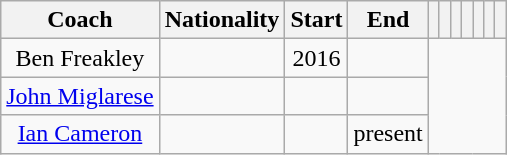<table class="wikitable" style="text-align:center; margin-left: lem;">
<tr>
<th>Coach</th>
<th>Nationality</th>
<th>Start</th>
<th>End</th>
<th></th>
<th></th>
<th></th>
<th></th>
<th></th>
<th></th>
<th></th>
</tr>
<tr>
<td>Ben Freakley</td>
<td></td>
<td>2016</td>
<td><br></td>
</tr>
<tr>
<td><a href='#'>John Miglarese</a></td>
<td></td>
<td></td>
<td><br></td>
</tr>
<tr>
<td><a href='#'>Ian Cameron</a></td>
<td></td>
<td></td>
<td>present<br></td>
</tr>
</table>
